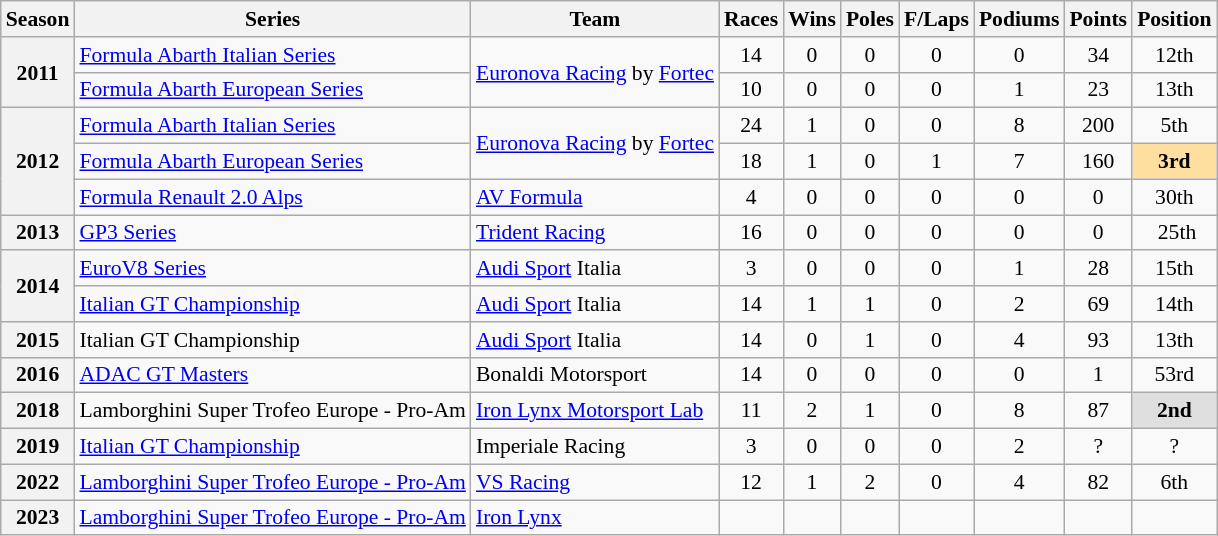<table class="wikitable" style="font-size: 90%; text-align:center">
<tr>
<th>Season</th>
<th>Series</th>
<th>Team</th>
<th>Races</th>
<th>Wins</th>
<th>Poles</th>
<th>F/Laps</th>
<th>Podiums</th>
<th>Points</th>
<th>Position</th>
</tr>
<tr>
<th rowspan=2>2011</th>
<td align=left><a href='#'>Formula Abarth Italian Series</a></td>
<td align=left rowspan=2><a href='#'>Euronova Racing</a> by <a href='#'>Fortec</a></td>
<td>14</td>
<td>0</td>
<td>0</td>
<td>0</td>
<td>0</td>
<td>34</td>
<td>12th</td>
</tr>
<tr>
<td align=left><a href='#'>Formula Abarth European Series</a></td>
<td>10</td>
<td>0</td>
<td>0</td>
<td>0</td>
<td>1</td>
<td>23</td>
<td>13th</td>
</tr>
<tr>
<th rowspan=3>2012</th>
<td align=left><a href='#'>Formula Abarth Italian Series</a></td>
<td align=left rowspan=2><a href='#'>Euronova Racing</a> by <a href='#'>Fortec</a></td>
<td>24</td>
<td>1</td>
<td>0</td>
<td>0</td>
<td>8</td>
<td>200</td>
<td>5th</td>
</tr>
<tr>
<td align=left><a href='#'>Formula Abarth European Series</a></td>
<td>18</td>
<td>1</td>
<td>0</td>
<td>1</td>
<td>7</td>
<td>160</td>
<td style="background:#ffdf9f;"><strong>3rd</strong></td>
</tr>
<tr>
<td align=left><a href='#'>Formula Renault 2.0 Alps</a></td>
<td align=left><a href='#'>AV Formula</a></td>
<td>4</td>
<td>0</td>
<td>0</td>
<td>0</td>
<td>0</td>
<td>0</td>
<td>30th</td>
</tr>
<tr>
<th>2013</th>
<td align=left><a href='#'>GP3 Series</a></td>
<td align=left><a href='#'>Trident Racing</a></td>
<td>16</td>
<td>0</td>
<td>0</td>
<td>0</td>
<td>0</td>
<td>0</td>
<td> 25th</td>
</tr>
<tr>
<th rowspan=2>2014</th>
<td align=left><a href='#'>EuroV8 Series</a></td>
<td align=left><a href='#'>Audi Sport</a> Italia</td>
<td>3</td>
<td>0</td>
<td>0</td>
<td>0</td>
<td>1</td>
<td>28</td>
<td>15th</td>
</tr>
<tr>
<td align=left><a href='#'>Italian GT Championship</a></td>
<td align=left><a href='#'>Audi Sport</a> Italia</td>
<td>14</td>
<td>1</td>
<td>1</td>
<td>0</td>
<td>2</td>
<td>69</td>
<td>14th</td>
</tr>
<tr>
<th>2015</th>
<td align=left>Italian GT Championship</td>
<td align=left><a href='#'>Audi Sport</a> Italia</td>
<td>14</td>
<td>0</td>
<td>1</td>
<td>0</td>
<td>4</td>
<td>93</td>
<td>13th</td>
</tr>
<tr>
<th>2016</th>
<td align=left><a href='#'>ADAC GT Masters</a></td>
<td align=left>Bonaldi Motorsport</td>
<td>14</td>
<td>0</td>
<td>0</td>
<td>0</td>
<td>0</td>
<td>1</td>
<td>53rd</td>
</tr>
<tr>
<th>2018</th>
<td align=left>Lamborghini Super Trofeo Europe - Pro-Am</td>
<td align=left><a href='#'>Iron Lynx Motorsport Lab</a></td>
<td>11</td>
<td>2</td>
<td>1</td>
<td>0</td>
<td>8</td>
<td>87</td>
<td style="background:#dfdfdf;"><strong>2nd</strong></td>
</tr>
<tr>
<th>2019</th>
<td align=left><a href='#'>Italian GT Championship</a></td>
<td align=left>Imperiale Racing</td>
<td>3</td>
<td>0</td>
<td>0</td>
<td>0</td>
<td>2</td>
<td>?</td>
<td>?</td>
</tr>
<tr>
<th>2022</th>
<td align=left><a href='#'>Lamborghini Super Trofeo Europe - Pro-Am</a></td>
<td align=left><a href='#'>VS Racing</a></td>
<td>12</td>
<td>1</td>
<td>2</td>
<td>0</td>
<td>4</td>
<td>82</td>
<td>6th</td>
</tr>
<tr>
<th>2023</th>
<td align=left nowrap><a href='#'>Lamborghini Super Trofeo Europe - Pro-Am</a></td>
<td align=left><a href='#'>Iron Lynx</a></td>
<td></td>
<td></td>
<td></td>
<td></td>
<td></td>
<td></td>
<td></td>
</tr>
</table>
